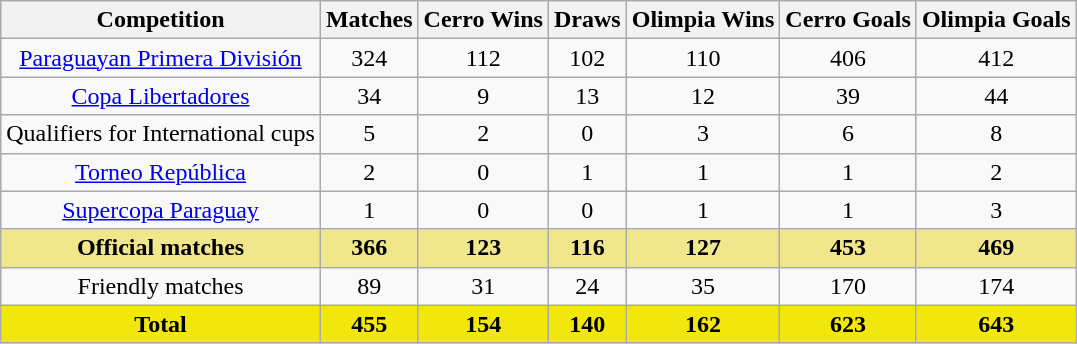<table class="wikitable" style="text-align:center">
<tr>
<th>Competition</th>
<th>Matches</th>
<th>Cerro Wins</th>
<th>Draws</th>
<th>Olimpia Wins</th>
<th>Cerro Goals</th>
<th>Olimpia Goals</th>
</tr>
<tr>
<td><a href='#'>Paraguayan Primera División</a></td>
<td>324</td>
<td>112</td>
<td>102</td>
<td>110</td>
<td>406</td>
<td>412</td>
</tr>
<tr>
<td><a href='#'>Copa Libertadores</a></td>
<td>34</td>
<td>9</td>
<td>13</td>
<td>12</td>
<td>39</td>
<td>44</td>
</tr>
<tr>
<td>Qualifiers for International cups</td>
<td>5</td>
<td>2</td>
<td>0</td>
<td>3</td>
<td>6</td>
<td>8</td>
</tr>
<tr>
<td><a href='#'>Torneo República</a></td>
<td>2</td>
<td>0</td>
<td>1</td>
<td>1</td>
<td>1</td>
<td>2</td>
</tr>
<tr>
<td><a href='#'>Supercopa Paraguay</a></td>
<td>1</td>
<td>0</td>
<td>0</td>
<td>1</td>
<td>1</td>
<td>3</td>
</tr>
<tr>
<td bgcolor=F0E68C><strong>Official matches</strong></td>
<td bgcolor=F0E68C><strong>366</strong></td>
<td bgcolor="F0E68C"><strong>123</strong></td>
<td bgcolor="F0E68C"><strong>116</strong></td>
<td bgcolor="F0E68C"><strong>127</strong></td>
<td bgcolor="F0E68C"><strong>453</strong></td>
<td bgcolor=F0E68C><strong>469</strong></td>
</tr>
<tr>
<td>Friendly matches</td>
<td>89</td>
<td>31</td>
<td>24</td>
<td>35</td>
<td>170</td>
<td>174</td>
</tr>
<tr>
<td bgcolor=F1E70C><strong>Total</strong></td>
<td bgcolor=F1E70C><strong>455</strong></td>
<td bgcolor="F1E70C"><strong>154</strong></td>
<td bgcolor="F1E70C"><strong>140</strong></td>
<td bgcolor="F1E70C"><strong>162</strong></td>
<td bgcolor="F1E70C"><strong>623</strong></td>
<td bgcolor="F1E70C"><strong>643</strong></td>
</tr>
</table>
